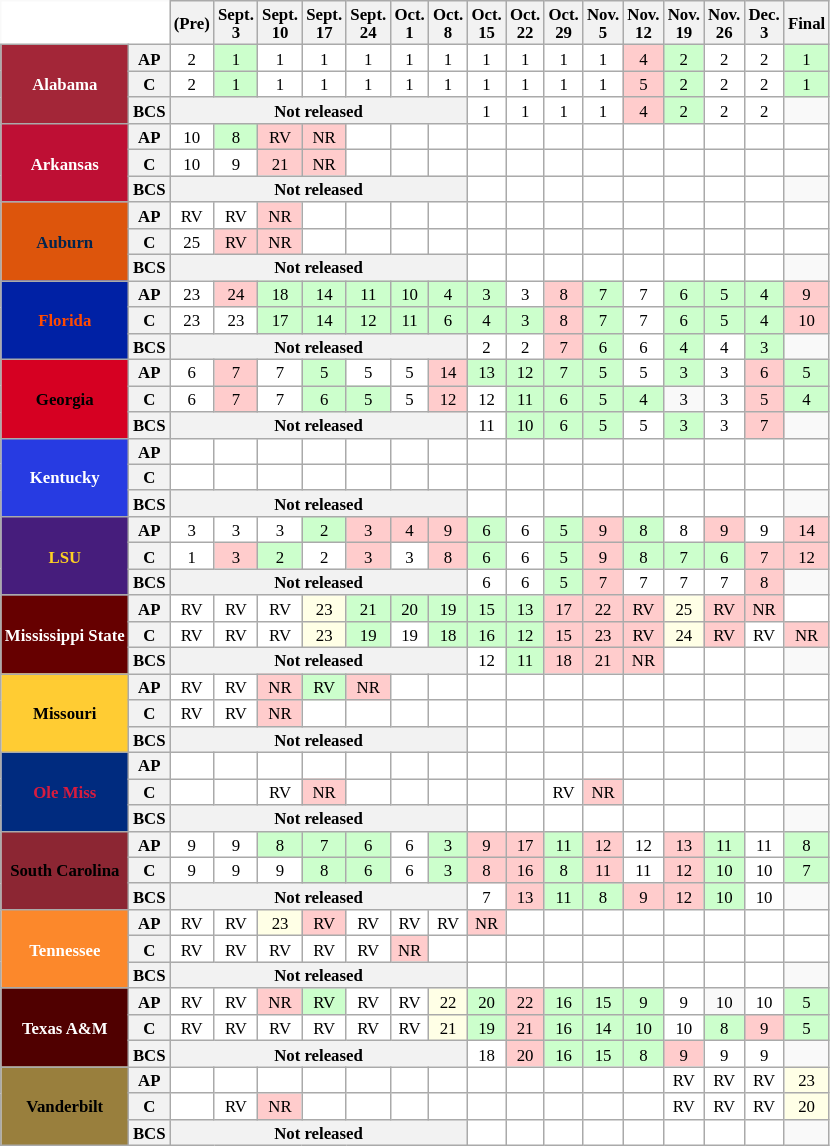<table class="wikitable" style="white-space:nowrap;font-size:70%;">
<tr>
<th colspan=2 style="background:white; border-top-style:hidden; border-left-style:hidden;"> </th>
<th>(Pre)<br></th>
<th>Sept.<br>3</th>
<th>Sept.<br>10</th>
<th>Sept.<br>17</th>
<th>Sept.<br>24</th>
<th>Oct.<br>1</th>
<th>Oct.<br>8</th>
<th>Oct.<br>15</th>
<th>Oct.<br>22</th>
<th>Oct.<br>29</th>
<th>Nov.<br>5</th>
<th>Nov.<br>12</th>
<th>Nov.<br>19</th>
<th>Nov.<br>26</th>
<th>Dec.<br>3</th>
<th>Final</th>
</tr>
<tr style="text-align:center;">
<th rowspan=3 style="background:#A32638; color:#FFFFFF;">Alabama</th>
<th>AP</th>
<td style="background:#FFF;">2</td>
<td style="background:#CCFFCC;">1</td>
<td style="background:#FFF;">1</td>
<td style="background:#FFF;">1</td>
<td style="background:#FFF;">1</td>
<td style="background:#FFF;">1</td>
<td style="background:#FFF;">1</td>
<td style="background:#FFF;">1</td>
<td style="background:#FFF;">1</td>
<td style="background:#FFF;">1</td>
<td style="background:#FFF;">1</td>
<td style="background:#FFCCCC;">4</td>
<td style="background:#CCFFCC;">2</td>
<td style="background:#FFF;">2</td>
<td style="background:#FFF;">2</td>
<td style="background:#CFC;">1</td>
</tr>
<tr style="text-align:center;">
<th>C</th>
<td style="background:#FFF;">2</td>
<td style="background:#CCFFCC;">1</td>
<td style="background:#FFF;">1</td>
<td style="background:#FFF;">1</td>
<td style="background:#FFF;">1</td>
<td style="background:#FFF;">1</td>
<td style="background:#FFF;">1</td>
<td style="background:#FFF;">1</td>
<td style="background:#FFF;">1</td>
<td style="background:#FFF;">1</td>
<td style="background:#FFF;">1</td>
<td style="background:#FFCCCC;">5</td>
<td style="background:#CCFFCC;">2</td>
<td style="background:#FFF;">2</td>
<td style="background:#FFF;">2</td>
<td style="background:#CFC;">1</td>
</tr>
<tr style="text-align:center;">
<th>BCS</th>
<th colspan=7>Not released</th>
<td style="background:#FFF;">1</td>
<td style="background:#FFF;">1</td>
<td style="background:#FFF;">1</td>
<td style="background:#FFF;">1</td>
<td style="background:#FFCCCC;">4</td>
<td style="background:#CCFFCC;">2</td>
<td style="background:#FFF;">2</td>
<td style="background:#FFF;">2</td>
</tr>
<tr style="text-align:center;">
<th rowspan=3 style="background:#BE0F34; color:#FFFFFF;">Arkansas</th>
<th>AP</th>
<td style="background:#FFF;">10</td>
<td style="background:#CCFFCC;">8</td>
<td style="background:#FFCCCC;">RV</td>
<td style="background:#FFCCCC;">NR</td>
<td style="background:#FFF;"></td>
<td style="background:#FFF;"></td>
<td style="background:#FFF;"></td>
<td style="background:#FFF;"></td>
<td style="background:#FFF;"></td>
<td style="background:#FFF;"></td>
<td style="background:#FFF;"></td>
<td style="background:#FFF;"></td>
<td style="background:#FFF;"></td>
<td style="background:#FFF;"></td>
<td style="background:#FFF;"></td>
<td style="background:#FFF;"></td>
</tr>
<tr style="text-align:center;">
<th>C</th>
<td style="background:#FFF;">10</td>
<td style="background:#FFF;">9</td>
<td style="background:#FFCCCC;">21</td>
<td style="background:#FFCCCC;">NR</td>
<td style="background:#FFF;"></td>
<td style="background:#FFF;"></td>
<td style="background:#FFF;"></td>
<td style="background:#FFF;"></td>
<td style="background:#FFF;"></td>
<td style="background:#FFF;"></td>
<td style="background:#FFF;"></td>
<td style="background:#FFF;"></td>
<td style="background:#FFF;"></td>
<td style="background:#FFF;"></td>
<td style="background:#FFF;"></td>
<td style="background:#FFF;"></td>
</tr>
<tr style="text-align:center;">
<th>BCS</th>
<th colspan=7>Not released</th>
<td style="background:#FFF;"></td>
<td style="background:#FFF;"></td>
<td style="background:#FFF;"></td>
<td style="background:#FFF;"></td>
<td style="background:#FFF;"></td>
<td style="background:#FFF;"></td>
<td style="background:#FFF;"></td>
<td style="background:#FFF;"></td>
</tr>
<tr style="text-align:center;">
<th rowspan=3 style="background:#DD550C; color:#03244D;">Auburn</th>
<th>AP</th>
<td style="background:#FFF;">RV</td>
<td style="background:#FFF;">RV</td>
<td style="background:#FFCCCC;">NR</td>
<td style="background:#FFF;"></td>
<td style="background:#FFF;"></td>
<td style="background:#FFF;"></td>
<td style="background:#FFF;"></td>
<td style="background:#FFF;"></td>
<td style="background:#FFF;"></td>
<td style="background:#FFF;"></td>
<td style="background:#FFF;"></td>
<td style="background:#FFF;"></td>
<td style="background:#FFF;"></td>
<td style="background:#FFF;"></td>
<td style="background:#FFF;"></td>
<td style="background:#FFF;"></td>
</tr>
<tr style="text-align:center;">
<th>C</th>
<td style="background:#FFF;">25</td>
<td style="background:#FFCCCC;">RV</td>
<td style="background:#FFCCCC;">NR</td>
<td style="background:#FFF;"></td>
<td style="background:#FFF;"></td>
<td style="background:#FFF;"></td>
<td style="background:#FFF;"></td>
<td style="background:#FFF;"></td>
<td style="background:#FFF;"></td>
<td style="background:#FFF;"></td>
<td style="background:#FFF;"></td>
<td style="background:#FFF;"></td>
<td style="background:#FFF;"></td>
<td style="background:#FFF;"></td>
<td style="background:#FFF;"></td>
<td style="background:#FFF;"></td>
</tr>
<tr style="text-align:center;">
<th>BCS</th>
<th colspan=7>Not released</th>
<td style="background:#FFF;"></td>
<td style="background:#FFF;"></td>
<td style="background:#FFF;"></td>
<td style="background:#FFF;"></td>
<td style="background:#FFF;"></td>
<td style="background:#FFF;"></td>
<td style="background:#FFF;"></td>
<td style="background:#FFF;"></td>
</tr>
<tr style="text-align:center;">
<th rowspan=3 style="background:#0021A5; color:#FF4A00;">Florida</th>
<th>AP</th>
<td style="background:#FFF;">23</td>
<td style="background:#FFCCCC;">24</td>
<td style="background:#CCFFCC;">18</td>
<td style="background:#CCFFCC;">14</td>
<td style="background:#CCFFCC;">11</td>
<td style="background:#CCFFCC;">10</td>
<td style="background:#CCFFCC;">4</td>
<td style="background:#CCFFCC;">3</td>
<td style="background:#FFF;">3</td>
<td style="background:#FFCCCC;">8</td>
<td style="background:#CCFFCC;">7</td>
<td style="background:#FFF;">7</td>
<td style="background:#CCFFCC;">6</td>
<td style="background:#CCFFCC;">5</td>
<td style="background:#CCFFCC;">4</td>
<td style="background:#FCC;">9</td>
</tr>
<tr style="text-align:center;">
<th>C</th>
<td style="background:#FFF;">23</td>
<td style="background:#FFF;">23</td>
<td style="background:#CCFFCC;">17</td>
<td style="background:#CCFFCC;">14</td>
<td style="background:#CCFFCC;">12</td>
<td style="background:#CCFFCC;">11</td>
<td style="background:#CCFFCC;">6</td>
<td style="background:#CCFFCC;">4</td>
<td style="background:#CCFFCC;">3</td>
<td style="background:#FFCCCC;">8</td>
<td style="background:#CCFFCC;">7</td>
<td style="background:#FFF;">7</td>
<td style="background:#CCFFCC;">6</td>
<td style="background:#CCFFCC;">5</td>
<td style="background:#CCFFCC;">4</td>
<td style="background:#FCC;">10</td>
</tr>
<tr style="text-align:center;">
<th>BCS</th>
<th colspan=7>Not released</th>
<td style="background:#FFF;">2</td>
<td style="background:#FFF;">2</td>
<td style="background:#FFCCCC;">7</td>
<td style="background:#CCFFCC;">6</td>
<td style="background:#FFF;">6</td>
<td style="background:#CCFFCC;">4</td>
<td style="background:#FFF;">4</td>
<td style="background:#CCFFCC;">3</td>
</tr>
<tr style="text-align:center;">
<th rowspan=3 style="background:#D60022; color:#000000;">Georgia</th>
<th>AP</th>
<td style="background:#FFF;">6</td>
<td style="background:#FFCCCC;">7</td>
<td style="background:#FFF;">7</td>
<td style="background:#CCFFCC;">5</td>
<td style="background:#FFF;">5</td>
<td style="background:#FFF;">5</td>
<td style="background:#FFCCCC;">14</td>
<td style="background:#CCFFCC;">13</td>
<td style="background:#CCFFCC;">12</td>
<td style="background:#CCFFCC;">7</td>
<td style="background:#CCFFCC;">5</td>
<td style="background:#FFF;">5</td>
<td style="background:#CCFFCC;">3</td>
<td style="background:#FFF;">3</td>
<td style="background:#FFCCCC;">6</td>
<td style="background:#CFC;">5</td>
</tr>
<tr style="text-align:center;">
<th>C</th>
<td style="background:#FFF;">6</td>
<td style="background:#FFCCCC;">7</td>
<td style="background:#FFF;">7</td>
<td style="background:#CCFFCC;">6</td>
<td style="background:#CCFFCC;">5</td>
<td style="background:#FFF;">5</td>
<td style="background:#FFCCCC;">12</td>
<td style="background:#FFF;">12</td>
<td style="background:#CCFFCC;">11</td>
<td style="background:#CCFFCC;">6</td>
<td style="background:#CCFFCC;">5</td>
<td style="background:#CCFFCC;">4</td>
<td style="background:#CCFFC;">3</td>
<td style="background:#FFF;">3</td>
<td style="background:#FFCCCC;">5</td>
<td style="background:#CFC;">4</td>
</tr>
<tr style="text-align:center;">
<th>BCS</th>
<th colspan=7>Not released</th>
<td style="background:#FFF;">11</td>
<td style="background:#CCFFCC;">10</td>
<td style="background:#CCFFCC;">6</td>
<td style="background:#CCFFCC;">5</td>
<td style="background:#FFF;">5</td>
<td style="background:#CCFFCC;">3</td>
<td style="background:#FFF;">3</td>
<td style="background:#FFCCCC;">7</td>
</tr>
<tr style="text-align:center;">
<th rowspan=3 style="background:#273BE2; color:#FFFFFF;">Kentucky</th>
<th>AP</th>
<td style="background:#FFF;"></td>
<td style="background:#FFF;"></td>
<td style="background:#FFF;"></td>
<td style="background:#FFF;"></td>
<td style="background:#FFF;"></td>
<td style="background:#FFF;"></td>
<td style="background:#FFF;"></td>
<td style="background:#FFF;"></td>
<td style="background:#FFF;"></td>
<td style="background:#FFF;"></td>
<td style="background:#FFF;"></td>
<td style="background:#FFF;"></td>
<td style="background:#FFF;"></td>
<td style="background:#FFF;"></td>
<td style="background:#FFF;"></td>
<td style="background:#FFF;"></td>
</tr>
<tr style="text-align:center;">
<th>C</th>
<td style="background:#FFF;"></td>
<td style="background:#FFF;"></td>
<td style="background:#FFF;"></td>
<td style="background:#FFF;"></td>
<td style="background:#FFF;"></td>
<td style="background:#FFF;"></td>
<td style="background:#FFF;"></td>
<td style="background:#FFF;"></td>
<td style="background:#FFF;"></td>
<td style="background:#FFF;"></td>
<td style="background:#FFF;"></td>
<td style="background:#FFF;"></td>
<td style="background:#FFF;"></td>
<td style="background:#FFF;"></td>
<td style="background:#FFF;"></td>
<td style="background:#FFF;"></td>
</tr>
<tr style="text-align:center;">
<th>BCS</th>
<th colspan=7>Not released</th>
<td style="background:#FFF;"></td>
<td style="background:#FFF;"></td>
<td style="background:#FFF;"></td>
<td style="background:#FFF;"></td>
<td style="background:#FFF;"></td>
<td style="background:#FFF;"></td>
<td style="background:#FFF;"></td>
<td style="background:#FFF;"></td>
</tr>
<tr style="text-align:center;">
<th rowspan=3 style="background:#461D7C; color:#FDD023;">LSU</th>
<th>AP</th>
<td style="background:#FFF;">3</td>
<td style="background:#FFF;">3</td>
<td style="background:#FFF;">3</td>
<td style="background:#CCFFCC;">2</td>
<td style="background:#FFCCCC;">3</td>
<td style="background:#FFCCCC;">4</td>
<td style="background:#FFCCCC;">9</td>
<td style="background:#CCFFCC;">6</td>
<td style="background:#FFF;">6</td>
<td style="background:#CCFFCC;">5</td>
<td style="background:#FFCCCC;">9</td>
<td style="background:#CCFFCC;">8</td>
<td style="background:#FFF;">8</td>
<td style="background:#FFCCCC;">9</td>
<td style="background:#FFF;">9</td>
<td style="background:#FCC;">14</td>
</tr>
<tr style="text-align:center;">
<th>C</th>
<td style="background:#FFF;">1</td>
<td style="background:#FFCCCC;">3</td>
<td style="background:#CCFFCC;">2</td>
<td style="background:#FFF;">2</td>
<td style="background:#FFCCCC;">3</td>
<td style="background:#FFF;">3</td>
<td style="background:#FFCCCC;">8</td>
<td style="background:#CCFFCC;">6</td>
<td style="background:#FFF;">6</td>
<td style="background:#CCFFCC;">5</td>
<td style="background:#FFCCCC;">9</td>
<td style="background:#CCFFCC;">8</td>
<td style="background:#CCFFCC;">7</td>
<td style="background:#CCFFCC;">6</td>
<td style="background:#FFCCCC;">7</td>
<td style="background:#FCC;">12</td>
</tr>
<tr style="text-align:center;">
<th>BCS</th>
<th colspan=7>Not released</th>
<td style="background:#FFF;">6</td>
<td style="background:#FFF;">6</td>
<td style="background:#CCFFCC;">5</td>
<td style="background:#FFCCCC;">7</td>
<td style="background:#FFF;">7</td>
<td style="background:#FFF;">7</td>
<td style="background:#FFF;">7</td>
<td style="background:#FFCCCC;">8</td>
</tr>
<tr style="text-align:center;">
<th rowspan=3 style="background:#660000; color:#FFFFFF;">Mississippi State</th>
<th>AP</th>
<td style="background:#FFF;">RV</td>
<td style="background:#FFF;">RV</td>
<td style="background:#FFF;">RV</td>
<td style="background:#FFFFE6;">23</td>
<td style="background:#CCFFCC;">21</td>
<td style="background:#CCFFCC;">20</td>
<td style="background:#CCFFCC;">19</td>
<td style="background:#CCFFCC;">15</td>
<td style="background:#CCFFCC;">13</td>
<td style="background:#FFCCCC;">17</td>
<td style="background:#FFCCCC;">22</td>
<td style="background:#FFCCCC;">RV</td>
<td style="background:#FFFFE6;">25</td>
<td style="background:#FFCCCC;">RV</td>
<td style="background:#FFCCCC;">NR</td>
<td style="background:#FFF;"></td>
</tr>
<tr style="text-align:center;">
<th>C</th>
<td style="background:#FFF;">RV</td>
<td style="background:#FFF;">RV</td>
<td style="background:#FFF;">RV</td>
<td style="background:#FFFFE6;">23</td>
<td style="background:#CCFFCC;">19</td>
<td style="background:#FFF;">19</td>
<td style="background:#CCFFCC;">18</td>
<td style="background:#CCFFCC;">16</td>
<td style="background:#CCFFCC;">12</td>
<td style="background:#FFCCCC;">15</td>
<td style="background:#FFCCCC;">23</td>
<td style="background:#FFCCCC;">RV</td>
<td style="background:#FFFFE6;">24</td>
<td style="background:#FFCCCC;">RV</td>
<td style="background:#FFF;">RV</td>
<td style="background:#FCC;">NR</td>
</tr>
<tr style="text-align:center;">
<th>BCS</th>
<th colspan=7>Not released</th>
<td style="background:#FFF;">12</td>
<td style="background:#CCFFCC;">11</td>
<td style="background:#FFCCCC;">18</td>
<td style="background:#FFCCCC;">21</td>
<td style="background:#FFCCCC;">NR</td>
<td style="background:#FFF;"></td>
<td style="background:#FFF;"></td>
<td style="background:#FFF;"></td>
</tr>
<tr style="text-align:center;">
<th rowspan=3 style="background:#FFCC33; color:#000000;">Missouri</th>
<th>AP</th>
<td style="background:#FFF;">RV</td>
<td style="background:#FFF;">RV</td>
<td style="background:#FFCCCC;">NR</td>
<td style="background:#CCFFCC;">RV</td>
<td style="background:#FFCCCC;">NR</td>
<td style="background:#FFF;"></td>
<td style="background:#FFF;"></td>
<td style="background:#FFF;"></td>
<td style="background:#FFF;"></td>
<td style="background:#FFF;"></td>
<td style="background:#FFF;"></td>
<td style="background:#FFF;"></td>
<td style="background:#FFF;"></td>
<td style="background:#FFF;"></td>
<td style="background:#FFF;"></td>
<td style="background:#FFF;"></td>
</tr>
<tr style="text-align:center;">
<th>C</th>
<td style="background:#FFF;">RV</td>
<td style="background:#FFF;">RV</td>
<td style="background:#FFCCCC;">NR</td>
<td style="background:#FFF;"></td>
<td style="background:#FFF;"></td>
<td style="background:#FFF;"></td>
<td style="background:#FFF;"></td>
<td style="background:#FFF;"></td>
<td style="background:#FFF;"></td>
<td style="background:#FFF;"></td>
<td style="background:#FFF;"></td>
<td style="background:#FFF;"></td>
<td style="background:#FFF;"></td>
<td style="background:#FFF;"></td>
<td style="background:#FFF;"></td>
<td style="background:#FFF;"></td>
</tr>
<tr style="text-align:center;">
<th>BCS</th>
<th colspan=7>Not released</th>
<td style="background:#FFF;"></td>
<td style="background:#FFF;"></td>
<td style="background:#FFF;"></td>
<td style="background:#FFF;"></td>
<td style="background:#FFF;"></td>
<td style="background:#FFF;"></td>
<td style="background:#FFF;"></td>
<td style="background:#FFF;"></td>
</tr>
<tr style="text-align:center;">
<th rowspan=3 style="background:#002B7F; color:#D81C3F;">Ole Miss</th>
<th>AP</th>
<td style="background:#FFF;"></td>
<td style="background:#FFF;"></td>
<td style="background:#FFF;"></td>
<td style="background:#FFF;"></td>
<td style="background:#FFF;"></td>
<td style="background:#FFF;"></td>
<td style="background:#FFF;"></td>
<td style="background:#FFF;"></td>
<td style="background:#FFF;"></td>
<td style="background:#FFF;"></td>
<td style="background:#FFF;"></td>
<td style="background:#FFF;"></td>
<td style="background:#FFF;"></td>
<td style="background:#FFF;"></td>
<td style="background:#FFF;"></td>
<td style="background:#FFF;"></td>
</tr>
<tr style="text-align:center;">
<th>C</th>
<td style="background:#FFF;"></td>
<td style="background:#FFF;"></td>
<td style="background:#FFF;">RV</td>
<td style="background:#FFCCCC;">NR</td>
<td style="background:#FFF;"></td>
<td style="background:#FFF;"></td>
<td style="background:#FFF;"></td>
<td style="background:#FFF;"></td>
<td style="background:#FFF;"></td>
<td style="background:#FFF;">RV</td>
<td style="background:#FFCCCC;">NR</td>
<td style="background:#FFF;"></td>
<td style="background:#FFF;"></td>
<td style="background:#FFF;"></td>
<td style="background:#FFF;"></td>
<td style="background:#FFF;"></td>
</tr>
<tr style="text-align:center;">
<th>BCS</th>
<th colspan=7>Not released</th>
<td style="background:#FFF;"></td>
<td style="background:#FFF;"></td>
<td style="background:#FFF;"></td>
<td style="background:#FFF;"></td>
<td style="background:#FFF;"></td>
<td style="background:#FFF;"></td>
<td style="background:#FFF;"></td>
<td style="background:#FFF;"></td>
</tr>
<tr style="text-align:center;">
<th rowspan=3 style="background:#8C2633; color:#000000;">South Carolina</th>
<th>AP</th>
<td style="background:#FFF;">9</td>
<td style="background:#FFF;">9</td>
<td style="background:#CCFFCC;">8</td>
<td style="background:#CCFFCC;">7</td>
<td style="background:#CCFFCC;">6</td>
<td style="background:#FFF;">6</td>
<td style="background:#CCFFCC;">3</td>
<td style="background:#FFCCCC;">9</td>
<td style="background:#FFCCCC;">17</td>
<td style="background:#CCFFCC;">11</td>
<td style="background:#FFCCCC;">12</td>
<td style="background:#FFF;">12</td>
<td style="background:#FFCCCC;">13</td>
<td style="background:#CCFFCC;">11</td>
<td style="background:#FFF;">11</td>
<td style="background:#CFC;">8</td>
</tr>
<tr style="text-align:center;">
<th>C</th>
<td style="background:#FFF;">9</td>
<td style="background:#FFF;">9</td>
<td style="background:#FFF;">9</td>
<td style="background:#CCFFCC;">8</td>
<td style="background:#CCFFCC;">6</td>
<td style="background:#FFF;">6</td>
<td style="background:#CCFFCC;">3</td>
<td style="background:#FFCCCC;">8</td>
<td style="background:#FFCCCC;">16</td>
<td style="background:#CCFFCC;">8</td>
<td style="background:#FFCCCC;">11</td>
<td style="background:#FFF;">11</td>
<td style="background:#FFCCCC;">12</td>
<td style="background:#CCFFCC;">10</td>
<td style="background:#FFF;">10</td>
<td style="background:#CFC;">7</td>
</tr>
<tr style="text-align:center;">
<th>BCS</th>
<th colspan=7>Not released</th>
<td style="background:#FFF;">7</td>
<td style="background:#FFCCCC;">13</td>
<td style="background:#CCFFCC;">11</td>
<td style="background:#CCFFCC;">8</td>
<td style="background:#FFCCCC;">9</td>
<td style="background:#FFCCCC;">12</td>
<td style="background:#CCFFCC;">10</td>
<td style="background:#FFF;">10</td>
</tr>
<tr style="text-align:center;">
<th rowspan=3 style="background:#FC882B; color:#FFFFFF;">Tennessee</th>
<th>AP</th>
<td style="background:#FFF;">RV</td>
<td style="background:#FFF;">RV</td>
<td style="background:#FFFFE6;">23</td>
<td style="background:#FFCCCC;">RV</td>
<td style="background:#FFF;">RV</td>
<td style="background:#FFF;">RV</td>
<td style="background:#FFF;">RV</td>
<td style="background:#FFCCCC;">NR</td>
<td style="background:#FFF;"></td>
<td style="background:#FFF;"></td>
<td style="background:#FFF;"></td>
<td style="background:#FFF;"></td>
<td style="background:#FFF;"></td>
<td style="background:#FFF;"></td>
<td style="background:#FFF;"></td>
<td style="background:#FFF;"></td>
</tr>
<tr style="text-align:center;">
<th>C</th>
<td style="background:#FFF;">RV</td>
<td style="background:#FFF;">RV</td>
<td style="background:#FFF;">RV</td>
<td style="background:#FFF;">RV</td>
<td style="background:#FFF;">RV</td>
<td style="background:#FFCCCC;">NR</td>
<td style="background:#FFF;"></td>
<td style="background:#FFF;"></td>
<td style="background:#FFF;"></td>
<td style="background:#FFF;"></td>
<td style="background:#FFF;"></td>
<td style="background:#FFF;"></td>
<td style="background:#FFF;"></td>
<td style="background:#FFF;"></td>
<td style="background:#FFF;"></td>
<td style="background:#FFF;"></td>
</tr>
<tr style="text-align:center;">
<th>BCS</th>
<th colspan=7>Not released</th>
<td style="background:#FFF;"></td>
<td style="background:#FFF;"></td>
<td style="background:#FFF;"></td>
<td style="background:#FFF;"></td>
<td style="background:#FFF;"></td>
<td style="background:#FFF;"></td>
<td style="background:#FFF;"></td>
<td style="background:#FFF;"></td>
</tr>
<tr style="text-align:center;">
<th rowspan=3 style="background:#500000; color:#FFFFFF;">Texas A&M</th>
<th>AP</th>
<td style="background:#FFF;">RV</td>
<td style="background:#FFF;">RV</td>
<td style="background:#FFCCCC;">NR</td>
<td style="background:#CCFFCC;">RV</td>
<td style="background:#FFF;">RV</td>
<td style="background:#FFF;">RV</td>
<td style="background:#FFFFE6;">22</td>
<td style="background:#CCFFCC;">20</td>
<td style="background:#FFCCCC;">22</td>
<td style="background:#CCFFCC;">16</td>
<td style="background:#CCFFCC;">15</td>
<td style="background:#CCFFCC;">9</td>
<td style="background:#FFF;">9</td>
<td style="background:#FFCCC;">10</td>
<td style="background:#FFF;">10</td>
<td style="background:#CFC;">5</td>
</tr>
<tr style="text-align:center;">
<th>C</th>
<td style="background:#FFF;">RV</td>
<td style="background:#FFF;">RV</td>
<td style="background:#FFF;">RV</td>
<td style="background:#FFF;">RV</td>
<td style="background:#FFF;">RV</td>
<td style="background:#FFF;">RV</td>
<td style="background:#FFFFE6;">21</td>
<td style="background:#CCFFCC;">19</td>
<td style="background:#FFCCCC;">21</td>
<td style="background:#CCFFCC;">16</td>
<td style="background:#CCFFCC;">14</td>
<td style="background:#CCFFCC;">10</td>
<td style="background:#FFF;">10</td>
<td style="background:#CCFFCC;">8</td>
<td style="background:#FFCCCC;">9</td>
<td style="background:#CFC;">5</td>
</tr>
<tr style="text-align:center;">
<th>BCS</th>
<th colspan=7>Not released</th>
<td style="background:#FFF;">18</td>
<td style="background:#FFCCCC;">20</td>
<td style="background:#CCFFCC;">16</td>
<td style="background:#CCFFCC;">15</td>
<td style="background:#CCFFCC;">8</td>
<td style="background:#FFCCCC;">9</td>
<td style="background:#FFF;">9</td>
<td style="background:#FFF;">9</td>
</tr>
<tr style="text-align:center;">
<th rowspan=3 style="background:#997F3D; color:#000000;">Vanderbilt</th>
<th>AP</th>
<td style="background:#FFF;"></td>
<td style="background:#FFF;"></td>
<td style="background:#FFF;"></td>
<td style="background:#FFF;"></td>
<td style="background:#FFF;"></td>
<td style="background:#FFF;"></td>
<td style="background:#FFF;"></td>
<td style="background:#FFF;"></td>
<td style="background:#FFF;"></td>
<td style="background:#FFF;"></td>
<td style="background:#FFF;"></td>
<td style="background:#FFF;"></td>
<td style="background:#FFF;">RV</td>
<td style="background:#FFF;">RV</td>
<td style="background:#FFF;">RV</td>
<td style="background:#ffffe6;">23</td>
</tr>
<tr style="text-align:center;">
<th>C</th>
<td style="background:#FFF;"></td>
<td style="background:#FFF;">RV</td>
<td style="background:#FFCCCC;">NR</td>
<td style="background:#FFF;"></td>
<td style="background:#FFF;"></td>
<td style="background:#FFF;"></td>
<td style="background:#FFF;"></td>
<td style="background:#FFF;"></td>
<td style="background:#FFF;"></td>
<td style="background:#FFF;"></td>
<td style="background:#FFF;"></td>
<td style="background:#FFF;"></td>
<td style="background:#FFF;">RV</td>
<td style="background:#FFF;">RV</td>
<td style="background:#FFF;">RV</td>
<td style="background:#ffffe6;">20</td>
</tr>
<tr style="text-align:center;">
<th>BCS</th>
<th colspan=7>Not released</th>
<td style="background:#FFF;"></td>
<td style="background:#FFF;"></td>
<td style="background:#FFF;"></td>
<td style="background:#FFF;"></td>
<td style="background:#FFF;"></td>
<td style="background:#FFF;"></td>
<td style="background:#FFF;"></td>
<td style="background:#FFF;"></td>
</tr>
</table>
